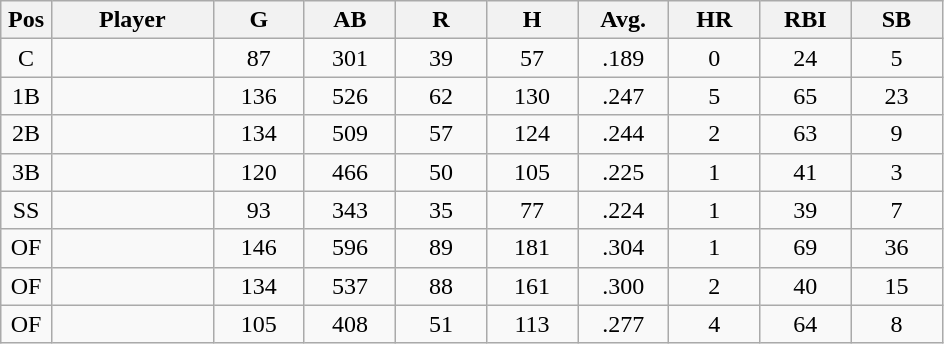<table class="wikitable sortable">
<tr>
<th bgcolor="#DDDDFF" width="5%">Pos</th>
<th bgcolor="#DDDDFF" width="16%">Player</th>
<th bgcolor="#DDDDFF" width="9%">G</th>
<th bgcolor="#DDDDFF" width="9%">AB</th>
<th bgcolor="#DDDDFF" width="9%">R</th>
<th bgcolor="#DDDDFF" width="9%">H</th>
<th bgcolor="#DDDDFF" width="9%">Avg.</th>
<th bgcolor="#DDDDFF" width="9%">HR</th>
<th bgcolor="#DDDDFF" width="9%">RBI</th>
<th bgcolor="#DDDDFF" width="9%">SB</th>
</tr>
<tr align="center">
<td>C</td>
<td></td>
<td>87</td>
<td>301</td>
<td>39</td>
<td>57</td>
<td>.189</td>
<td>0</td>
<td>24</td>
<td>5</td>
</tr>
<tr align="center">
<td>1B</td>
<td></td>
<td>136</td>
<td>526</td>
<td>62</td>
<td>130</td>
<td>.247</td>
<td>5</td>
<td>65</td>
<td>23</td>
</tr>
<tr align="center">
<td>2B</td>
<td></td>
<td>134</td>
<td>509</td>
<td>57</td>
<td>124</td>
<td>.244</td>
<td>2</td>
<td>63</td>
<td>9</td>
</tr>
<tr align="center">
<td>3B</td>
<td></td>
<td>120</td>
<td>466</td>
<td>50</td>
<td>105</td>
<td>.225</td>
<td>1</td>
<td>41</td>
<td>3</td>
</tr>
<tr align="center">
<td>SS</td>
<td></td>
<td>93</td>
<td>343</td>
<td>35</td>
<td>77</td>
<td>.224</td>
<td>1</td>
<td>39</td>
<td>7</td>
</tr>
<tr align="center">
<td>OF</td>
<td></td>
<td>146</td>
<td>596</td>
<td>89</td>
<td>181</td>
<td>.304</td>
<td>1</td>
<td>69</td>
<td>36</td>
</tr>
<tr align="center">
<td>OF</td>
<td></td>
<td>134</td>
<td>537</td>
<td>88</td>
<td>161</td>
<td>.300</td>
<td>2</td>
<td>40</td>
<td>15</td>
</tr>
<tr align="center">
<td>OF</td>
<td></td>
<td>105</td>
<td>408</td>
<td>51</td>
<td>113</td>
<td>.277</td>
<td>4</td>
<td>64</td>
<td>8</td>
</tr>
</table>
